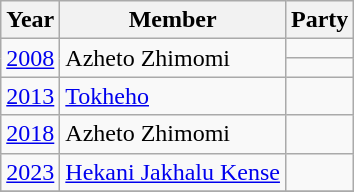<table class="wikitable sortable">
<tr>
<th>Year</th>
<th>Member</th>
<th colspan="2">Party</th>
</tr>
<tr>
<td rowspan=2><a href='#'>2008</a></td>
<td rowspan=2>Azheto Zhimomi</td>
<td></td>
</tr>
<tr>
<td></td>
</tr>
<tr>
<td><a href='#'>2013</a></td>
<td><a href='#'>Tokheho</a></td>
<td></td>
</tr>
<tr>
<td><a href='#'>2018</a></td>
<td>Azheto Zhimomi</td>
<td></td>
</tr>
<tr>
<td><a href='#'>2023</a></td>
<td><a href='#'>Hekani Jakhalu Kense</a></td>
<td></td>
</tr>
<tr>
</tr>
</table>
